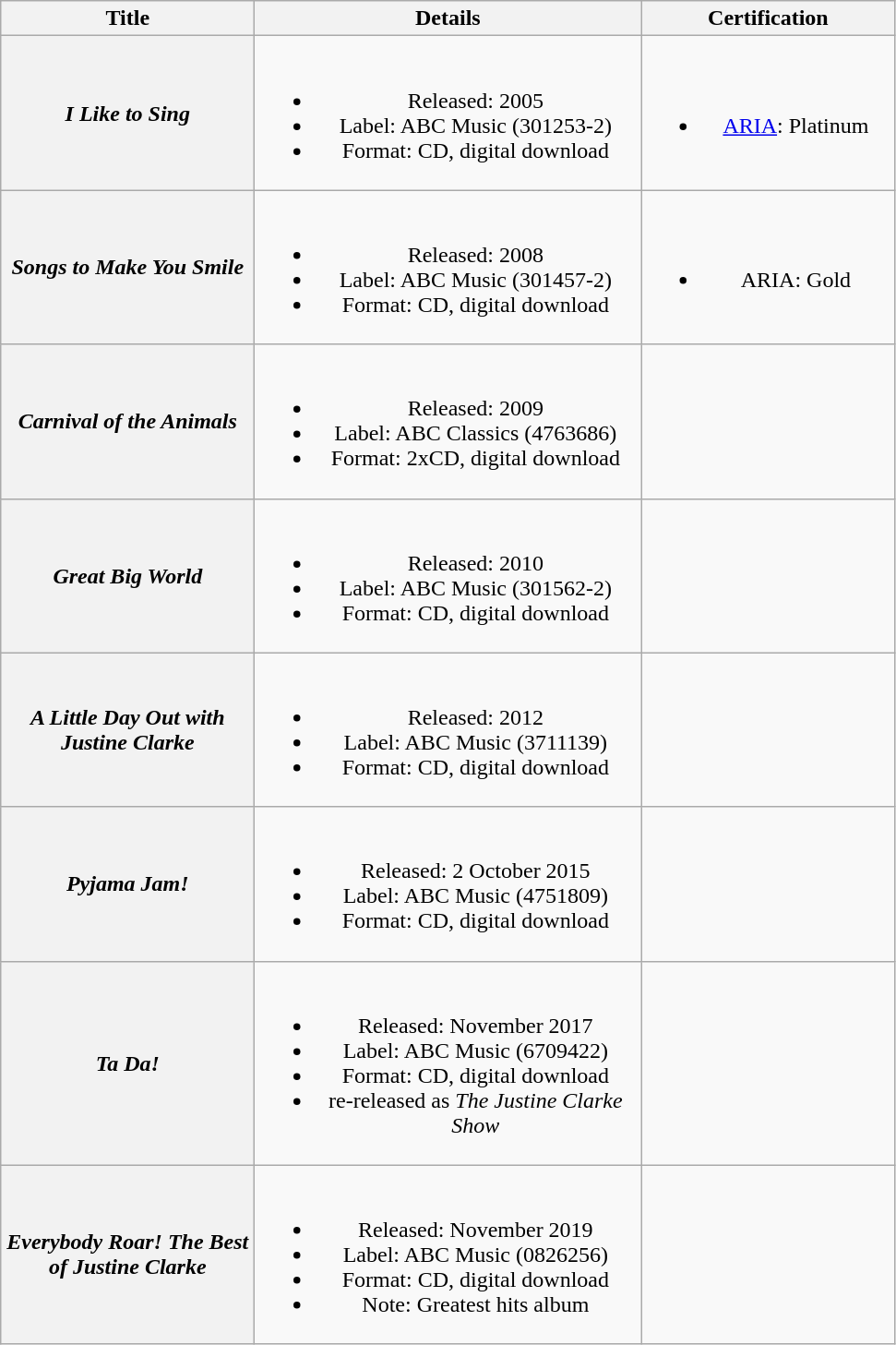<table class="wikitable plainrowheaders" style="text-align:center;" border="1">
<tr>
<th scope="col" style="width:11em;">Title</th>
<th scope="col" style="width:17em;">Details</th>
<th scope="col" style="width:11em;">Certification</th>
</tr>
<tr>
<th scope="row"><em>I Like to Sing</em></th>
<td><br><ul><li>Released: 2005</li><li>Label: ABC Music (301253-2)</li><li>Format: CD, digital download</li></ul></td>
<td><br><ul><li><a href='#'>ARIA</a>: Platinum</li></ul></td>
</tr>
<tr>
<th scope="row"><em>Songs to Make You Smile</em></th>
<td><br><ul><li>Released: 2008</li><li>Label: ABC Music (301457-2)</li><li>Format: CD, digital download</li></ul></td>
<td><br><ul><li>ARIA: Gold</li></ul></td>
</tr>
<tr>
<th scope="row"><em>Carnival of the Animals</em> <br> </th>
<td><br><ul><li>Released: 2009</li><li>Label: ABC Classics (4763686)</li><li>Format: 2xCD, digital download</li></ul></td>
<td></td>
</tr>
<tr>
<th scope="row"><em>Great Big World</em></th>
<td><br><ul><li>Released: 2010</li><li>Label: ABC Music (301562-2)</li><li>Format: CD, digital download</li></ul></td>
<td></td>
</tr>
<tr>
<th scope="row"><em>A Little Day Out with Justine Clarke</em></th>
<td><br><ul><li>Released: 2012</li><li>Label: ABC Music (3711139)</li><li>Format: CD, digital download</li></ul></td>
<td></td>
</tr>
<tr>
<th scope="row"><em>Pyjama Jam!</em></th>
<td><br><ul><li>Released: 2 October 2015</li><li>Label: ABC Music (4751809)</li><li>Format: CD, digital download</li></ul></td>
<td></td>
</tr>
<tr>
<th scope="row"><em>Ta Da!</em></th>
<td><br><ul><li>Released: November 2017</li><li>Label: ABC Music (6709422)</li><li>Format: CD, digital download</li><li>re-released as <em>The Justine Clarke Show</em></li></ul></td>
<td></td>
</tr>
<tr>
<th scope="row"><em>Everybody Roar! The Best of Justine Clarke</em></th>
<td><br><ul><li>Released: November 2019</li><li>Label: ABC Music (0826256)</li><li>Format: CD, digital download</li><li>Note: Greatest hits album</li></ul></td>
<td></td>
</tr>
</table>
